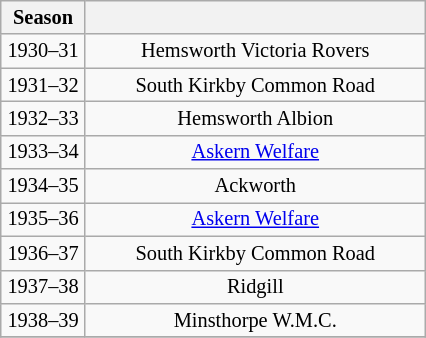<table class="wikitable" style="text-align: center; font-size:85%">
<tr>
<th width=50>Season</th>
<th width=220></th>
</tr>
<tr>
<td>1930–31</td>
<td>Hemsworth Victoria Rovers</td>
</tr>
<tr>
<td>1931–32</td>
<td>South Kirkby Common Road</td>
</tr>
<tr>
<td>1932–33</td>
<td>Hemsworth Albion</td>
</tr>
<tr>
<td>1933–34</td>
<td><a href='#'>Askern Welfare</a></td>
</tr>
<tr>
<td>1934–35</td>
<td>Ackworth</td>
</tr>
<tr>
<td>1935–36</td>
<td><a href='#'>Askern Welfare</a></td>
</tr>
<tr>
<td>1936–37</td>
<td>South Kirkby Common Road</td>
</tr>
<tr>
<td>1937–38</td>
<td>Ridgill</td>
</tr>
<tr>
<td>1938–39</td>
<td>Minsthorpe W.M.C.</td>
</tr>
<tr>
</tr>
</table>
